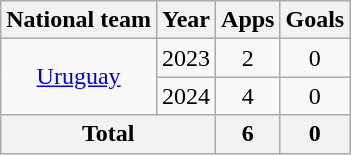<table class="wikitable" style="text-align:center">
<tr>
<th>National team</th>
<th>Year</th>
<th>Apps</th>
<th>Goals</th>
</tr>
<tr>
<td rowspan=2><a href='#'>Uruguay</a></td>
<td>2023</td>
<td>2</td>
<td>0</td>
</tr>
<tr>
<td>2024</td>
<td>4</td>
<td>0</td>
</tr>
<tr>
<th colspan=2>Total</th>
<th>6</th>
<th>0</th>
</tr>
</table>
